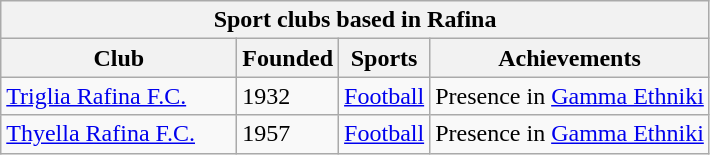<table class="wikitable">
<tr>
<th colspan="4">Sport clubs based in Rafina</th>
</tr>
<tr>
<th width="150">Club</th>
<th>Founded</th>
<th>Sports</th>
<th>Achievements</th>
</tr>
<tr>
<td><a href='#'>Triglia Rafina F.C.</a></td>
<td>1932</td>
<td><a href='#'>Football</a></td>
<td>Presence in <a href='#'>Gamma Ethniki</a></td>
</tr>
<tr>
<td><a href='#'>Thyella Rafina F.C.</a></td>
<td>1957</td>
<td><a href='#'>Football</a></td>
<td>Presence in <a href='#'>Gamma Ethniki</a></td>
</tr>
</table>
